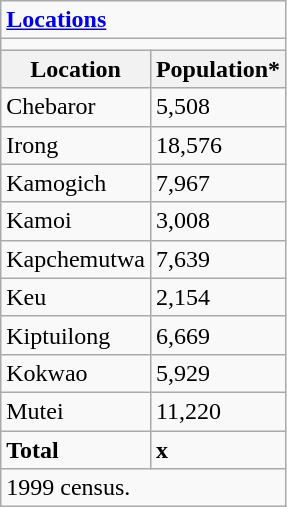<table class="wikitable">
<tr>
<td colspan="2"><strong><a href='#'>Locations</a></strong></td>
</tr>
<tr>
<td colspan="2"></td>
</tr>
<tr>
<th>Location</th>
<th>Population*</th>
</tr>
<tr>
<td>Chebaror</td>
<td>5,508</td>
</tr>
<tr>
<td>Irong</td>
<td>18,576</td>
</tr>
<tr>
<td>Kamogich</td>
<td>7,967</td>
</tr>
<tr>
<td>Kamoi</td>
<td>3,008</td>
</tr>
<tr>
<td>Kapchemutwa</td>
<td>7,639</td>
</tr>
<tr>
<td>Keu</td>
<td>2,154</td>
</tr>
<tr>
<td>Kiptuilong</td>
<td>6,669</td>
</tr>
<tr>
<td>Kokwao</td>
<td>5,929</td>
</tr>
<tr>
<td>Mutei</td>
<td>11,220</td>
</tr>
<tr>
<td><strong>Total</strong></td>
<td><strong>x</strong></td>
</tr>
<tr>
<td colspan="2">1999 census.</td>
</tr>
</table>
